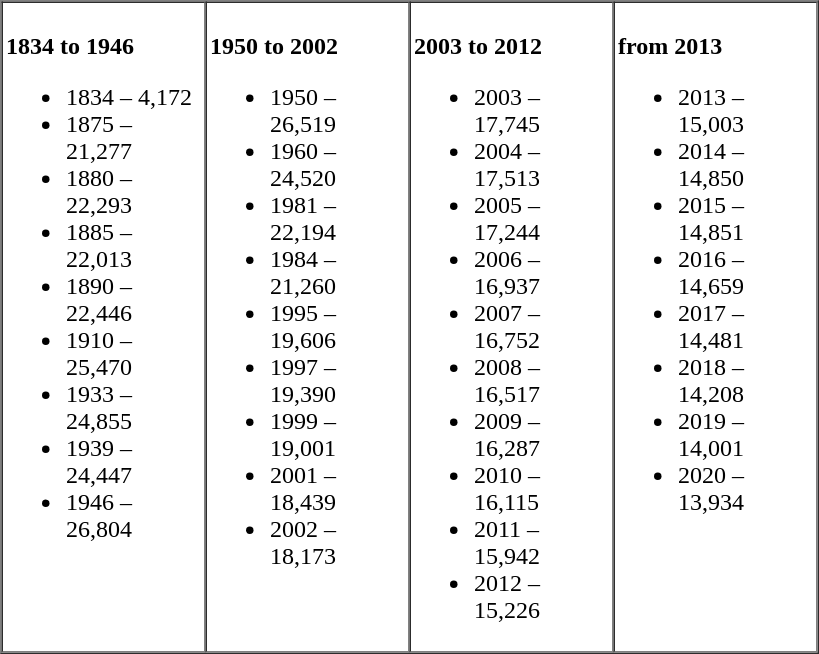<table border="1" cellpadding="2" cellspacing="0">
<tr>
<td valign="top" width=130><br><strong>1834 to 1946</strong><ul><li>1834 –  4,172</li><li>1875 – 21,277</li><li>1880 – 22,293</li><li>1885 – 22,013</li><li>1890 – 22,446</li><li>1910 – 25,470</li><li>1933 – 24,855</li><li>1939 – 24,447</li><li>1946 – 26,804</li></ul></td>
<td valign="top" width=130><br><strong>1950 to 2002</strong><ul><li>1950 – 26,519</li><li>1960 – 24,520</li><li>1981 – 22,194</li><li>1984 – 21,260</li><li>1995 – 19,606</li><li>1997 – 19,390</li><li>1999 – 19,001</li><li>2001 – 18,439</li><li>2002 – 18,173</li></ul></td>
<td valign="top" width=130><br><strong>2003 to 2012</strong><ul><li>2003 – 17,745</li><li>2004 – 17,513</li><li>2005 – 17,244</li><li>2006 – 16,937</li><li>2007 – 16,752</li><li>2008 – 16,517</li><li>2009 – 16,287</li><li>2010 – 16,115</li><li>2011 – 15,942</li><li>2012 – 15,226</li></ul></td>
<td valign="top" width=130><br><strong>from 2013</strong><ul><li>2013 – 15,003</li><li>2014 – 14,850</li><li>2015 – 14,851</li><li>2016 – 14,659</li><li>2017 – 14,481</li><li>2018 – 14,208</li><li>2019 – 14,001</li><li>2020 – 13,934</li></ul></td>
</tr>
</table>
